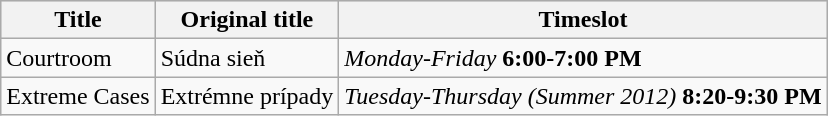<table class="wikitable">
<tr style="background:#e0e0e0;">
<th>Title</th>
<th>Original title</th>
<th>Timeslot</th>
</tr>
<tr>
<td>Courtroom</td>
<td>Súdna sieň</td>
<td><em>Monday-Friday</em> <strong>6:00-7:00 PM</strong></td>
</tr>
<tr>
<td>Extreme Cases</td>
<td>Extrémne prípady</td>
<td><em> Tuesday-Thursday (Summer 2012)</em> <strong>8:20-9:30 PM</strong></td>
</tr>
</table>
